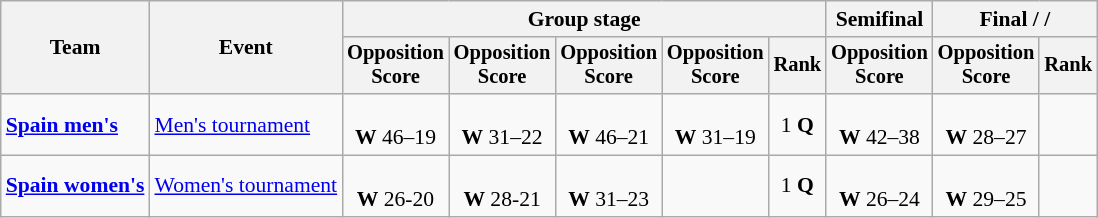<table class="wikitable" style="text-align:center; font-size:90%">
<tr>
<th rowspan=2>Team</th>
<th rowspan=2>Event</th>
<th colspan=5>Group stage</th>
<th>Semifinal</th>
<th colspan=2>Final /  / </th>
</tr>
<tr style="font-size:95%">
<th>Opposition<br>Score</th>
<th>Opposition<br>Score</th>
<th>Opposition<br>Score</th>
<th>Opposition<br>Score</th>
<th>Rank</th>
<th>Opposition<br>Score</th>
<th>Opposition<br>Score</th>
<th>Rank</th>
</tr>
<tr>
<td align=left><strong><a href='#'>Spain men's</a></strong></td>
<td align=left><a href='#'>Men's tournament</a></td>
<td><br><strong>W</strong> 46–19</td>
<td><br><strong>W</strong> 31–22</td>
<td><br><strong>W</strong> 46–21</td>
<td><br><strong>W</strong> 31–19</td>
<td>1 <strong>Q</strong></td>
<td><br><strong>W</strong> 42–38</td>
<td><br><strong>W</strong> 28–27</td>
<td></td>
</tr>
<tr>
<td align=left><strong><a href='#'>Spain women's</a></strong></td>
<td align=left><a href='#'>Women's tournament</a></td>
<td><br><strong>W</strong> 26-20</td>
<td><br><strong>W</strong> 28-21</td>
<td><br><strong>W</strong> 31–23</td>
<td></td>
<td>1 <strong>Q</strong></td>
<td><br><strong>W</strong> 26–24</td>
<td><br><strong>W</strong> 29–25</td>
<td></td>
</tr>
</table>
